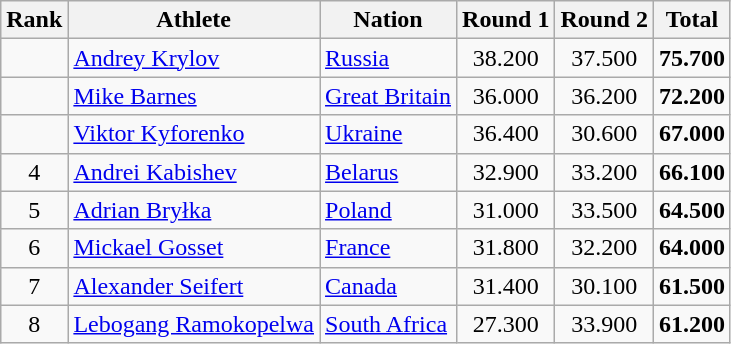<table class="wikitable sortable" style="text-align:center">
<tr>
<th>Rank</th>
<th>Athlete</th>
<th>Nation</th>
<th>Round 1</th>
<th>Round 2</th>
<th>Total</th>
</tr>
<tr>
<td></td>
<td align=left><a href='#'>Andrey Krylov</a></td>
<td align=left> <a href='#'>Russia</a></td>
<td>38.200</td>
<td>37.500</td>
<td><strong>75.700</strong></td>
</tr>
<tr>
<td></td>
<td align=left><a href='#'>Mike Barnes</a></td>
<td align=left> <a href='#'>Great Britain</a></td>
<td>36.000</td>
<td>36.200</td>
<td><strong>72.200</strong></td>
</tr>
<tr>
<td></td>
<td align=left><a href='#'>Viktor Kyforenko</a></td>
<td align=left> <a href='#'>Ukraine</a></td>
<td>36.400</td>
<td>30.600</td>
<td><strong>67.000</strong></td>
</tr>
<tr>
<td>4</td>
<td align=left><a href='#'>Andrei Kabishev</a></td>
<td align=left> <a href='#'>Belarus</a></td>
<td>32.900</td>
<td>33.200</td>
<td><strong>66.100</strong></td>
</tr>
<tr>
<td>5</td>
<td align=left><a href='#'>Adrian Bryłka</a></td>
<td align=left> <a href='#'>Poland</a></td>
<td>31.000</td>
<td>33.500</td>
<td><strong>64.500</strong></td>
</tr>
<tr>
<td>6</td>
<td align=left><a href='#'>Mickael Gosset</a></td>
<td align=left> <a href='#'>France</a></td>
<td>31.800</td>
<td>32.200</td>
<td><strong>64.000</strong></td>
</tr>
<tr>
<td>7</td>
<td align=left><a href='#'>Alexander Seifert</a></td>
<td align=left> <a href='#'>Canada</a></td>
<td>31.400</td>
<td>30.100</td>
<td><strong>61.500</strong></td>
</tr>
<tr>
<td>8</td>
<td align=left><a href='#'>Lebogang Ramokopelwa</a></td>
<td align=left> <a href='#'>South Africa</a></td>
<td>27.300</td>
<td>33.900</td>
<td><strong>61.200</strong></td>
</tr>
</table>
